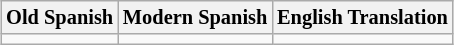<table class="wikitable" style="margin:auto; font-size:85%; font-variant:italic;">
<tr>
<th>Old Spanish</th>
<th>Modern Spanish</th>
<th>English Translation</th>
</tr>
<tr>
<td></td>
<td></td>
<td></td>
</tr>
</table>
